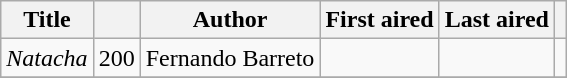<table class="wikitable sortable">
<tr>
<th>Title</th>
<th></th>
<th>Author</th>
<th>First aired</th>
<th>Last aired</th>
<th></th>
</tr>
<tr>
<td><em>Natacha</em></td>
<td>200</td>
<td>Fernando Barreto</td>
<td></td>
<td></td>
<td></td>
</tr>
<tr>
</tr>
</table>
